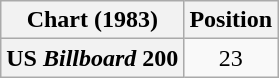<table class="wikitable plainrowheaders" style="text-align:center">
<tr>
<th>Chart (1983)</th>
<th>Position</th>
</tr>
<tr>
<th scope="row">US <em>Billboard</em> 200</th>
<td>23</td>
</tr>
</table>
